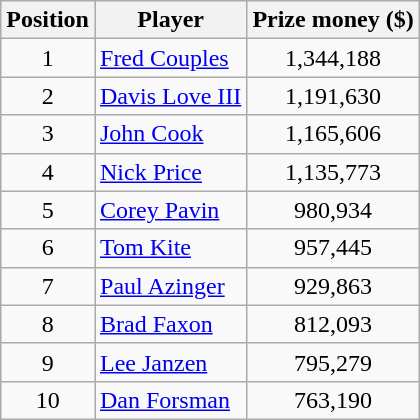<table class="wikitable">
<tr>
<th>Position</th>
<th>Player</th>
<th>Prize money ($)</th>
</tr>
<tr>
<td align=center>1</td>
<td> <a href='#'>Fred Couples</a></td>
<td align=center>1,344,188</td>
</tr>
<tr>
<td align=center>2</td>
<td> <a href='#'>Davis Love III</a></td>
<td align=center>1,191,630</td>
</tr>
<tr>
<td align=center>3</td>
<td> <a href='#'>John Cook</a></td>
<td align=center>1,165,606</td>
</tr>
<tr>
<td align=center>4</td>
<td> <a href='#'>Nick Price</a></td>
<td align=center>1,135,773</td>
</tr>
<tr>
<td align=center>5</td>
<td> <a href='#'>Corey Pavin</a></td>
<td align=center>980,934</td>
</tr>
<tr>
<td align=center>6</td>
<td> <a href='#'>Tom Kite</a></td>
<td align=center>957,445</td>
</tr>
<tr>
<td align=center>7</td>
<td> <a href='#'>Paul Azinger</a></td>
<td align=center>929,863</td>
</tr>
<tr>
<td align=center>8</td>
<td> <a href='#'>Brad Faxon</a></td>
<td align=center>812,093</td>
</tr>
<tr>
<td align=center>9</td>
<td> <a href='#'>Lee Janzen</a></td>
<td align=center>795,279</td>
</tr>
<tr>
<td align=center>10</td>
<td> <a href='#'>Dan Forsman</a></td>
<td align=center>763,190</td>
</tr>
</table>
